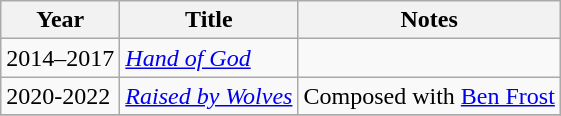<table class="wikitable">
<tr>
<th>Year</th>
<th>Title</th>
<th>Notes</th>
</tr>
<tr>
<td>2014–2017</td>
<td><em><a href='#'>Hand of God</a></em></td>
<td></td>
</tr>
<tr>
<td>2020-2022</td>
<td><em><a href='#'>Raised by Wolves</a></em></td>
<td>Composed with <a href='#'>Ben Frost</a></td>
</tr>
<tr>
</tr>
</table>
